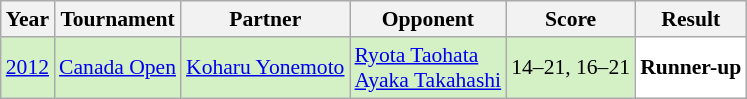<table class="sortable wikitable" style="font-size: 90%;">
<tr>
<th>Year</th>
<th>Tournament</th>
<th>Partner</th>
<th>Opponent</th>
<th>Score</th>
<th>Result</th>
</tr>
<tr style="background:#D4F1C5">
<td align="center"><a href='#'>2012</a></td>
<td align="left"><a href='#'>Canada Open</a></td>
<td align="left"> <a href='#'>Koharu Yonemoto</a></td>
<td align="left"> <a href='#'>Ryota Taohata</a><br> <a href='#'>Ayaka Takahashi</a></td>
<td align="left">14–21, 16–21</td>
<td style="text-align:left; background:white"> <strong>Runner-up</strong></td>
</tr>
</table>
